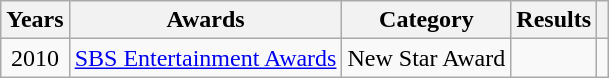<table class="wikitable" border="1">
<tr>
<th><strong>Years</strong></th>
<th>Awards</th>
<th scope="col">Category</th>
<th scope="col">Results</th>
<th></th>
</tr>
<tr>
<td style="text-align:center">2010</td>
<td><a href='#'>SBS Entertainment Awards</a></td>
<td>New Star Award</td>
<td></td>
<td style="text-align:center"></td>
</tr>
</table>
